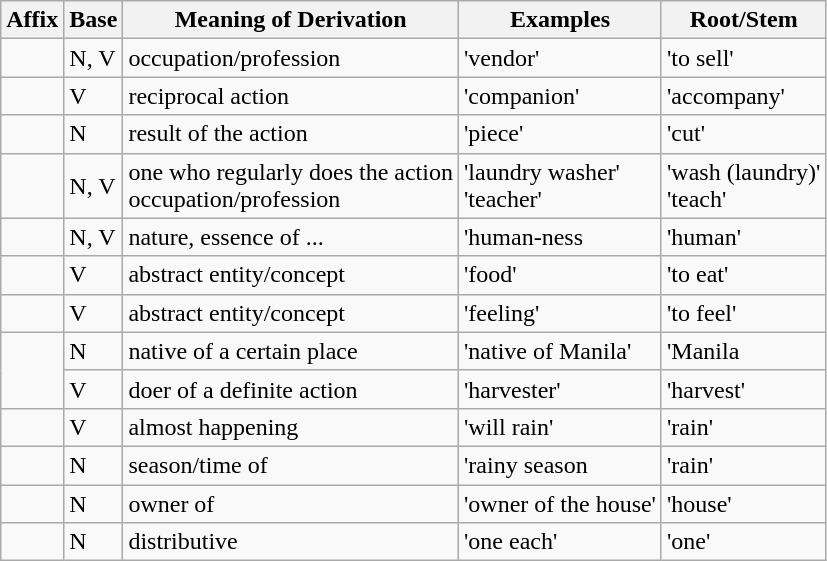<table class="wikitable">
<tr>
<th>Affix</th>
<th>Base</th>
<th>Meaning of Derivation</th>
<th>Examples</th>
<th>Root/Stem</th>
</tr>
<tr>
<td></td>
<td>N, V</td>
<td>occupation/profession</td>
<td> 'vendor'</td>
<td> 'to sell'</td>
</tr>
<tr>
<td></td>
<td>V</td>
<td>reciprocal action</td>
<td> 'companion'</td>
<td> 'accompany'</td>
</tr>
<tr>
<td></td>
<td>N</td>
<td>result of the action</td>
<td> 'piece'</td>
<td> 'cut'</td>
</tr>
<tr>
<td></td>
<td>N, V</td>
<td>one who regularly does the action<br>occupation/profession</td>
<td> 'laundry washer'<br> 'teacher'</td>
<td> 'wash (laundry)'<br> 'teach'</td>
</tr>
<tr>
<td></td>
<td>N, V</td>
<td>nature, essence of ...</td>
<td> 'human-ness</td>
<td> 'human'</td>
</tr>
<tr>
<td></td>
<td>V</td>
<td>abstract entity/concept</td>
<td> 'food'</td>
<td> 'to eat'</td>
</tr>
<tr>
<td></td>
<td>V</td>
<td>abstract entity/concept</td>
<td> 'feeling'</td>
<td> 'to feel'</td>
</tr>
<tr>
<td rowspan="2"></td>
<td>N</td>
<td>native of a certain place</td>
<td> 'native of Manila'</td>
<td> 'Manila</td>
</tr>
<tr>
<td>V</td>
<td>doer of a definite action</td>
<td> 'harvester'</td>
<td> 'harvest'</td>
</tr>
<tr>
<td></td>
<td>V</td>
<td>almost happening</td>
<td> 'will rain'</td>
<td> 'rain'</td>
</tr>
<tr>
<td></td>
<td>N</td>
<td>season/time of</td>
<td> 'rainy season</td>
<td> 'rain'</td>
</tr>
<tr>
<td></td>
<td>N</td>
<td>owner of</td>
<td> 'owner of the house'</td>
<td> 'house'</td>
</tr>
<tr>
<td></td>
<td>N</td>
<td>distributive</td>
<td> 'one each'</td>
<td> 'one'</td>
</tr>
</table>
